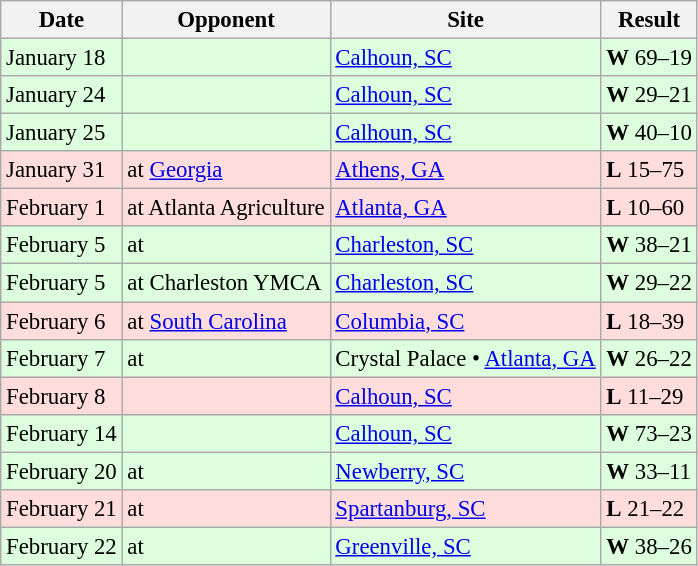<table class="wikitable" style="font-size:95%;">
<tr>
<th>Date</th>
<th>Opponent</th>
<th>Site</th>
<th>Result</th>
</tr>
<tr style="background: #ddffdd;">
<td>January 18</td>
<td></td>
<td><a href='#'>Calhoun, SC</a></td>
<td><strong>W</strong> 69–19</td>
</tr>
<tr style="background: #ddffdd;">
<td>January 24</td>
<td></td>
<td><a href='#'>Calhoun, SC</a></td>
<td><strong>W</strong> 29–21</td>
</tr>
<tr style="background: #ddffdd;">
<td>January 25</td>
<td></td>
<td><a href='#'>Calhoun, SC</a></td>
<td><strong>W</strong> 40–10</td>
</tr>
<tr style="background: #ffdddd;">
<td>January 31</td>
<td>at <a href='#'>Georgia</a></td>
<td><a href='#'>Athens, GA</a></td>
<td><strong>L</strong> 15–75</td>
</tr>
<tr style="background: #ffdddd;">
<td>February 1</td>
<td>at Atlanta Agriculture</td>
<td><a href='#'>Atlanta, GA</a></td>
<td><strong>L</strong> 10–60</td>
</tr>
<tr style="background: #ddffdd;">
<td>February 5</td>
<td>at </td>
<td><a href='#'>Charleston, SC</a></td>
<td><strong>W</strong> 38–21</td>
</tr>
<tr style="background: #ddffdd;">
<td>February 5</td>
<td>at Charleston YMCA</td>
<td><a href='#'>Charleston, SC</a></td>
<td><strong>W</strong> 29–22</td>
</tr>
<tr style="background: #ffdddd;">
<td>February 6</td>
<td>at <a href='#'>South Carolina</a></td>
<td><a href='#'>Columbia, SC</a></td>
<td><strong>L</strong> 18–39</td>
</tr>
<tr style="background: #ddffdd;">
<td>February 7</td>
<td>at </td>
<td>Crystal Palace • <a href='#'>Atlanta, GA</a></td>
<td><strong>W</strong> 26–22</td>
</tr>
<tr style="background: #ffdddd;">
<td>February 8</td>
<td></td>
<td><a href='#'>Calhoun, SC</a></td>
<td><strong>L</strong> 11–29</td>
</tr>
<tr style="background: #ddffdd;">
<td>February 14</td>
<td></td>
<td><a href='#'>Calhoun, SC</a></td>
<td><strong>W</strong> 73–23</td>
</tr>
<tr style="background: #ddffdd;">
<td>February 20</td>
<td>at </td>
<td><a href='#'>Newberry, SC</a></td>
<td><strong>W</strong> 33–11</td>
</tr>
<tr style="background: #ffdddd;">
<td>February 21</td>
<td>at </td>
<td><a href='#'>Spartanburg, SC</a></td>
<td><strong>L</strong> 21–22</td>
</tr>
<tr style="background: #ddffdd;">
<td>February 22</td>
<td>at </td>
<td><a href='#'>Greenville, SC</a></td>
<td><strong>W</strong> 38–26</td>
</tr>
</table>
